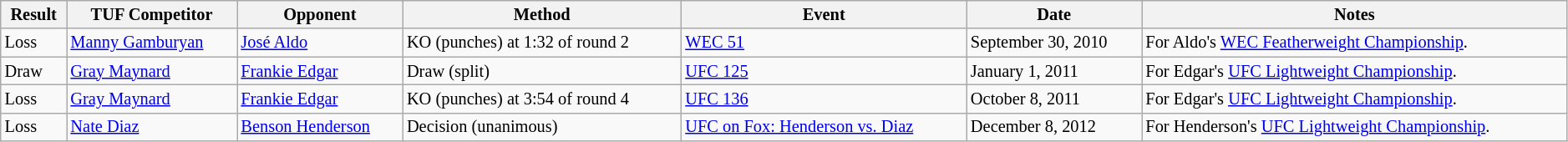<table class="wikitable sortable" style="font-size:85%; text-align:left; width:99%;">
<tr>
<th>Result</th>
<th>TUF Competitor</th>
<th>Opponent</th>
<th>Method</th>
<th>Event</th>
<th>Date</th>
<th>Notes</th>
</tr>
<tr>
<td>Loss</td>
<td><a href='#'>Manny Gamburyan</a></td>
<td><a href='#'>José Aldo</a></td>
<td>KO (punches) at 1:32 of round 2</td>
<td><a href='#'>WEC 51</a></td>
<td>September 30, 2010</td>
<td>For Aldo's <a href='#'>WEC Featherweight Championship</a>.</td>
</tr>
<tr>
<td>Draw</td>
<td><a href='#'>Gray Maynard</a></td>
<td><a href='#'>Frankie Edgar</a></td>
<td>Draw (split)</td>
<td><a href='#'>UFC 125</a></td>
<td>January 1, 2011</td>
<td>For Edgar's <a href='#'>UFC Lightweight Championship</a>.</td>
</tr>
<tr>
<td>Loss</td>
<td><a href='#'>Gray Maynard</a></td>
<td><a href='#'>Frankie Edgar</a></td>
<td>KO (punches) at 3:54 of round 4</td>
<td><a href='#'>UFC 136</a></td>
<td>October 8, 2011</td>
<td>For Edgar's <a href='#'>UFC Lightweight Championship</a>.</td>
</tr>
<tr>
<td>Loss</td>
<td><a href='#'>Nate Diaz</a></td>
<td><a href='#'>Benson Henderson</a></td>
<td>Decision (unanimous)</td>
<td><a href='#'>UFC on Fox: Henderson vs. Diaz</a></td>
<td>December 8, 2012</td>
<td>For Henderson's <a href='#'>UFC Lightweight Championship</a>.</td>
</tr>
</table>
